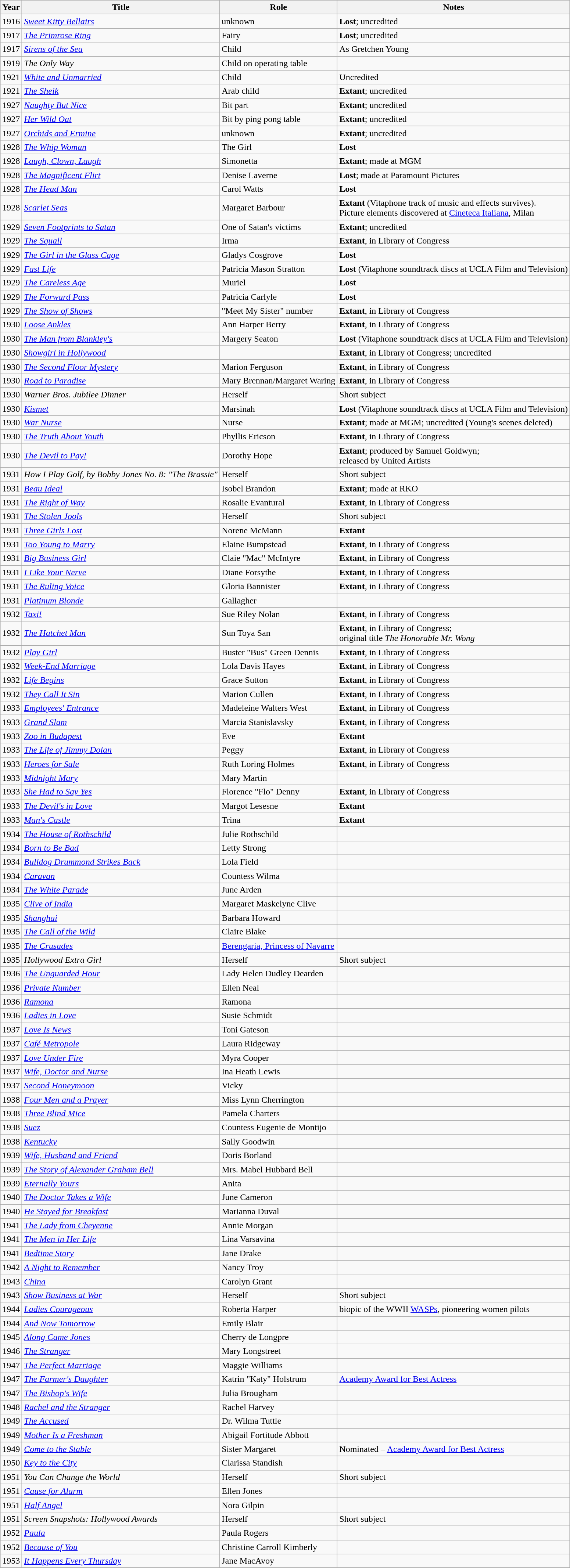<table class="wikitable sortable">
<tr>
<th>Year</th>
<th>Title</th>
<th>Role</th>
<th class="unsortable">Notes</th>
</tr>
<tr>
<td>1916</td>
<td><em><a href='#'>Sweet Kitty Bellairs</a></em></td>
<td>unknown</td>
<td><strong>Lost</strong>; uncredited</td>
</tr>
<tr>
<td>1917</td>
<td><em><a href='#'>The Primrose Ring</a></em></td>
<td>Fairy</td>
<td><strong>Lost</strong>; uncredited</td>
</tr>
<tr>
<td>1917</td>
<td><em><a href='#'>Sirens of the Sea</a></em></td>
<td>Child</td>
<td>As Gretchen Young</td>
</tr>
<tr>
<td>1919</td>
<td><em>The Only Way</em></td>
<td>Child on operating table</td>
<td></td>
</tr>
<tr>
<td>1921</td>
<td><em><a href='#'>White and Unmarried</a></em></td>
<td>Child</td>
<td>Uncredited</td>
</tr>
<tr>
<td>1921</td>
<td><em><a href='#'>The Sheik</a></em></td>
<td>Arab child</td>
<td><strong>Extant</strong>; uncredited</td>
</tr>
<tr>
<td>1927</td>
<td><em><a href='#'>Naughty But Nice</a></em></td>
<td>Bit part</td>
<td><strong>Extant</strong>; uncredited</td>
</tr>
<tr>
<td>1927</td>
<td><em><a href='#'>Her Wild Oat</a></em></td>
<td>Bit by ping pong table</td>
<td><strong>Extant</strong>; uncredited</td>
</tr>
<tr>
<td>1927</td>
<td><em><a href='#'>Orchids and Ermine</a></em></td>
<td>unknown</td>
<td><strong>Extant</strong>; uncredited</td>
</tr>
<tr>
<td>1928</td>
<td><em><a href='#'>The Whip Woman</a></em></td>
<td>The Girl</td>
<td><strong>Lost</strong></td>
</tr>
<tr>
<td>1928</td>
<td><em><a href='#'>Laugh, Clown, Laugh</a></em></td>
<td>Simonetta</td>
<td><strong>Extant</strong>; made at MGM</td>
</tr>
<tr>
<td>1928</td>
<td><em><a href='#'>The Magnificent Flirt</a></em></td>
<td>Denise Laverne</td>
<td><strong>Lost</strong>; made at Paramount Pictures</td>
</tr>
<tr>
<td>1928</td>
<td><em><a href='#'>The Head Man</a></em></td>
<td>Carol Watts</td>
<td><strong>Lost</strong></td>
</tr>
<tr>
<td>1928</td>
<td><em><a href='#'>Scarlet Seas</a></em></td>
<td>Margaret Barbour</td>
<td><strong>Extant</strong> (Vitaphone track of music and effects survives). <br> Picture elements discovered at <a href='#'>Cineteca Italiana</a>, Milan</td>
</tr>
<tr>
<td>1929</td>
<td><em><a href='#'>Seven Footprints to Satan</a></em></td>
<td>One of Satan's victims</td>
<td><strong>Extant</strong>; uncredited</td>
</tr>
<tr>
<td>1929</td>
<td><em><a href='#'>The Squall</a></em></td>
<td>Irma</td>
<td><strong>Extant</strong>, in Library of Congress</td>
</tr>
<tr>
<td>1929</td>
<td><em><a href='#'>The Girl in the Glass Cage</a></em></td>
<td>Gladys Cosgrove</td>
<td><strong>Lost</strong></td>
</tr>
<tr>
<td>1929</td>
<td><em><a href='#'>Fast Life</a></em></td>
<td>Patricia Mason Stratton</td>
<td><strong>Lost</strong> (Vitaphone soundtrack discs at UCLA Film and Television)</td>
</tr>
<tr>
<td>1929</td>
<td><em><a href='#'>The Careless Age</a></em></td>
<td>Muriel</td>
<td><strong>Lost</strong></td>
</tr>
<tr>
<td>1929</td>
<td><em><a href='#'>The Forward Pass</a></em></td>
<td>Patricia Carlyle</td>
<td><strong>Lost</strong></td>
</tr>
<tr>
<td>1929</td>
<td><em><a href='#'>The Show of Shows</a></em></td>
<td>"Meet My Sister" number</td>
<td><strong>Extant</strong>, in Library of Congress</td>
</tr>
<tr>
<td>1930</td>
<td><em><a href='#'>Loose Ankles</a></em></td>
<td>Ann Harper Berry</td>
<td><strong>Extant</strong>, in Library of Congress</td>
</tr>
<tr>
<td>1930</td>
<td><em><a href='#'>The Man from Blankley's</a></em></td>
<td>Margery Seaton</td>
<td><strong>Lost</strong> (Vitaphone soundtrack discs at UCLA Film and Television)</td>
</tr>
<tr>
<td>1930</td>
<td><em><a href='#'>Showgirl in Hollywood</a></em></td>
<td></td>
<td><strong>Extant</strong>, in Library of Congress; uncredited</td>
</tr>
<tr>
<td>1930</td>
<td><em><a href='#'>The Second Floor Mystery</a></em></td>
<td>Marion Ferguson</td>
<td><strong>Extant</strong>, in Library of Congress</td>
</tr>
<tr>
<td>1930</td>
<td><em><a href='#'>Road to Paradise</a></em></td>
<td>Mary Brennan/Margaret Waring</td>
<td><strong>Extant</strong>, in Library of Congress</td>
</tr>
<tr>
<td>1930</td>
<td><em>Warner Bros. Jubilee Dinner</em></td>
<td>Herself</td>
<td>Short subject</td>
</tr>
<tr>
<td>1930</td>
<td><em><a href='#'>Kismet</a></em></td>
<td>Marsinah</td>
<td><strong>Lost</strong> (Vitaphone soundtrack discs at UCLA Film and Television)</td>
</tr>
<tr>
<td>1930</td>
<td><em><a href='#'>War Nurse</a></em></td>
<td>Nurse</td>
<td><strong>Extant</strong>; made at MGM; uncredited (Young's scenes deleted)</td>
</tr>
<tr>
<td>1930</td>
<td><em><a href='#'>The Truth About Youth</a></em></td>
<td>Phyllis Ericson</td>
<td><strong>Extant</strong>, in Library of Congress</td>
</tr>
<tr>
<td>1930</td>
<td><em><a href='#'>The Devil to Pay!</a></em></td>
<td>Dorothy Hope</td>
<td><strong>Extant</strong>; produced by Samuel Goldwyn; <br> released by United Artists</td>
</tr>
<tr>
<td>1931</td>
<td><em>How I Play Golf, by Bobby Jones No. 8: "The Brassie"</em></td>
<td>Herself</td>
<td>Short subject</td>
</tr>
<tr>
<td>1931</td>
<td><em><a href='#'>Beau Ideal</a></em></td>
<td>Isobel Brandon</td>
<td><strong>Extant</strong>; made at RKO</td>
</tr>
<tr>
<td>1931</td>
<td><em><a href='#'>The Right of Way</a></em></td>
<td>Rosalie Evantural</td>
<td><strong>Extant</strong>, in Library of Congress</td>
</tr>
<tr>
<td>1931</td>
<td><em><a href='#'>The Stolen Jools</a></em></td>
<td>Herself</td>
<td>Short subject</td>
</tr>
<tr>
<td>1931</td>
<td><em><a href='#'>Three Girls Lost</a></em></td>
<td>Norene McMann</td>
<td><strong>Extant</strong></td>
</tr>
<tr>
<td>1931</td>
<td><em><a href='#'>Too Young to Marry</a></em></td>
<td>Elaine Bumpstead</td>
<td><strong>Extant</strong>, in Library of Congress</td>
</tr>
<tr>
<td>1931</td>
<td><em><a href='#'>Big Business Girl</a></em></td>
<td>Claie "Mac" McIntyre</td>
<td><strong>Extant</strong>, in Library of Congress</td>
</tr>
<tr>
<td>1931</td>
<td><em><a href='#'>I Like Your Nerve</a></em></td>
<td>Diane Forsythe</td>
<td><strong>Extant</strong>, in Library of Congress</td>
</tr>
<tr>
<td>1931</td>
<td><em><a href='#'>The Ruling Voice</a></em></td>
<td>Gloria Bannister</td>
<td><strong>Extant</strong>, in Library of Congress</td>
</tr>
<tr>
<td>1931</td>
<td><em><a href='#'>Platinum Blonde</a></em></td>
<td>Gallagher</td>
<td></td>
</tr>
<tr>
<td>1932</td>
<td><em><a href='#'>Taxi!</a></em></td>
<td>Sue Riley Nolan</td>
<td><strong>Extant</strong>, in Library of Congress</td>
</tr>
<tr>
<td>1932</td>
<td><em><a href='#'>The Hatchet Man</a></em></td>
<td>Sun Toya San</td>
<td><strong>Extant</strong>, in Library of Congress; <br> original title <em>The Honorable Mr. Wong</em></td>
</tr>
<tr>
<td>1932</td>
<td><em><a href='#'>Play Girl</a></em></td>
<td>Buster "Bus" Green Dennis</td>
<td><strong>Extant</strong>, in Library of Congress</td>
</tr>
<tr>
<td>1932</td>
<td><em><a href='#'>Week-End Marriage</a></em></td>
<td>Lola Davis Hayes</td>
<td><strong>Extant</strong>, in Library of Congress</td>
</tr>
<tr>
<td>1932</td>
<td><em><a href='#'>Life Begins</a></em></td>
<td>Grace Sutton</td>
<td><strong>Extant</strong>, in Library of Congress</td>
</tr>
<tr>
<td>1932</td>
<td><em><a href='#'>They Call It Sin</a></em></td>
<td>Marion Cullen</td>
<td><strong>Extant</strong>, in Library of Congress</td>
</tr>
<tr>
<td>1933</td>
<td><em><a href='#'>Employees' Entrance</a></em></td>
<td>Madeleine Walters West</td>
<td><strong>Extant</strong>, in Library of Congress</td>
</tr>
<tr>
<td>1933</td>
<td><em><a href='#'>Grand Slam</a></em></td>
<td>Marcia Stanislavsky</td>
<td><strong>Extant</strong>, in Library of Congress</td>
</tr>
<tr>
<td>1933</td>
<td><em><a href='#'>Zoo in Budapest</a></em></td>
<td>Eve</td>
<td><strong>Extant</strong></td>
</tr>
<tr>
<td>1933</td>
<td><em><a href='#'>The Life of Jimmy Dolan</a></em></td>
<td>Peggy</td>
<td><strong>Extant</strong>, in Library of Congress</td>
</tr>
<tr>
<td>1933</td>
<td><em><a href='#'>Heroes for Sale</a></em></td>
<td>Ruth Loring Holmes</td>
<td><strong>Extant</strong>, in Library of Congress</td>
</tr>
<tr>
<td>1933</td>
<td><em><a href='#'>Midnight Mary</a></em></td>
<td>Mary Martin</td>
<td></td>
</tr>
<tr>
<td>1933</td>
<td><em><a href='#'>She Had to Say Yes</a></em></td>
<td>Florence "Flo" Denny</td>
<td><strong>Extant</strong>, in Library of Congress</td>
</tr>
<tr>
<td>1933</td>
<td><em><a href='#'>The Devil's in Love</a></em></td>
<td>Margot Lesesne</td>
<td><strong>Extant</strong></td>
</tr>
<tr>
<td>1933</td>
<td><em><a href='#'>Man's Castle</a></em></td>
<td>Trina</td>
<td><strong>Extant</strong></td>
</tr>
<tr>
<td>1934</td>
<td><em><a href='#'>The House of Rothschild</a></em></td>
<td>Julie Rothschild</td>
<td></td>
</tr>
<tr>
<td>1934</td>
<td><em><a href='#'>Born to Be Bad</a></em></td>
<td>Letty Strong</td>
<td></td>
</tr>
<tr>
<td>1934</td>
<td><em><a href='#'>Bulldog Drummond Strikes Back</a></em></td>
<td>Lola Field</td>
<td></td>
</tr>
<tr>
<td>1934</td>
<td><em><a href='#'>Caravan</a></em></td>
<td>Countess Wilma</td>
<td></td>
</tr>
<tr>
<td>1934</td>
<td><em><a href='#'>The White Parade</a></em></td>
<td>June Arden</td>
<td></td>
</tr>
<tr>
<td>1935</td>
<td><em><a href='#'>Clive of India</a></em></td>
<td>Margaret Maskelyne Clive</td>
<td></td>
</tr>
<tr>
<td>1935</td>
<td><em><a href='#'>Shanghai</a></em></td>
<td>Barbara Howard</td>
<td></td>
</tr>
<tr>
<td>1935</td>
<td><em><a href='#'>The Call of the Wild</a></em></td>
<td>Claire Blake</td>
<td></td>
</tr>
<tr>
<td>1935</td>
<td><em><a href='#'>The Crusades</a></em></td>
<td><a href='#'>Berengaria, Princess of Navarre</a></td>
<td></td>
</tr>
<tr>
<td>1935</td>
<td><em>Hollywood Extra Girl</em></td>
<td>Herself</td>
<td>Short subject</td>
</tr>
<tr>
<td>1936</td>
<td><em><a href='#'>The Unguarded Hour</a></em></td>
<td>Lady Helen Dudley Dearden</td>
<td></td>
</tr>
<tr>
<td>1936</td>
<td><em><a href='#'>Private Number</a></em></td>
<td>Ellen Neal</td>
<td></td>
</tr>
<tr>
<td>1936</td>
<td><em><a href='#'>Ramona</a></em></td>
<td>Ramona</td>
<td></td>
</tr>
<tr>
<td>1936</td>
<td><em><a href='#'>Ladies in Love</a></em></td>
<td>Susie Schmidt</td>
<td></td>
</tr>
<tr>
<td>1937</td>
<td><em><a href='#'>Love Is News</a></em></td>
<td>Toni Gateson</td>
<td></td>
</tr>
<tr>
<td>1937</td>
<td><em><a href='#'>Café Metropole</a></em></td>
<td>Laura Ridgeway</td>
<td></td>
</tr>
<tr>
<td>1937</td>
<td><em><a href='#'>Love Under Fire</a></em></td>
<td>Myra Cooper</td>
<td></td>
</tr>
<tr>
<td>1937</td>
<td><em><a href='#'>Wife, Doctor and Nurse</a></em></td>
<td>Ina Heath Lewis</td>
<td></td>
</tr>
<tr>
<td>1937</td>
<td><em><a href='#'>Second Honeymoon</a></em></td>
<td>Vicky</td>
<td></td>
</tr>
<tr>
<td>1938</td>
<td><em><a href='#'>Four Men and a Prayer</a></em></td>
<td>Miss Lynn Cherrington</td>
<td></td>
</tr>
<tr>
<td>1938</td>
<td><em><a href='#'>Three Blind Mice</a></em></td>
<td>Pamela Charters</td>
<td></td>
</tr>
<tr>
<td>1938</td>
<td><em><a href='#'>Suez</a></em></td>
<td>Countess Eugenie de Montijo</td>
<td></td>
</tr>
<tr>
<td>1938</td>
<td><em><a href='#'>Kentucky</a></em></td>
<td>Sally Goodwin</td>
<td></td>
</tr>
<tr>
<td>1939</td>
<td><em><a href='#'>Wife, Husband and Friend</a></em></td>
<td>Doris Borland</td>
<td></td>
</tr>
<tr>
<td>1939</td>
<td><em><a href='#'>The Story of Alexander Graham Bell</a></em></td>
<td>Mrs. Mabel Hubbard Bell</td>
<td></td>
</tr>
<tr>
<td>1939</td>
<td><em><a href='#'>Eternally Yours</a></em></td>
<td>Anita</td>
<td></td>
</tr>
<tr>
<td>1940</td>
<td><em><a href='#'>The Doctor Takes a Wife</a></em></td>
<td>June Cameron</td>
<td></td>
</tr>
<tr>
<td>1940</td>
<td><em><a href='#'>He Stayed for Breakfast</a></em></td>
<td>Marianna Duval</td>
<td></td>
</tr>
<tr>
<td>1941</td>
<td><em><a href='#'>The Lady from Cheyenne</a></em></td>
<td>Annie Morgan</td>
<td></td>
</tr>
<tr>
<td>1941</td>
<td><em><a href='#'>The Men in Her Life</a></em></td>
<td>Lina Varsavina</td>
<td></td>
</tr>
<tr>
<td>1941</td>
<td><em><a href='#'>Bedtime Story</a></em></td>
<td>Jane Drake</td>
<td></td>
</tr>
<tr>
<td>1942</td>
<td><em><a href='#'>A Night to Remember</a></em></td>
<td>Nancy Troy</td>
<td></td>
</tr>
<tr>
<td>1943</td>
<td><em><a href='#'>China</a></em></td>
<td>Carolyn Grant</td>
<td></td>
</tr>
<tr>
<td>1943</td>
<td><em><a href='#'>Show Business at War</a></em></td>
<td>Herself</td>
<td>Short subject</td>
</tr>
<tr>
<td>1944</td>
<td><em><a href='#'>Ladies Courageous</a></em></td>
<td>Roberta Harper</td>
<td>biopic of the WWII <a href='#'>WASPs</a>, pioneering women pilots</td>
</tr>
<tr>
<td>1944</td>
<td><em><a href='#'>And Now Tomorrow</a></em></td>
<td>Emily Blair</td>
<td></td>
</tr>
<tr>
<td>1945</td>
<td><em><a href='#'>Along Came Jones</a></em></td>
<td>Cherry de Longpre</td>
<td></td>
</tr>
<tr>
<td>1946</td>
<td><em><a href='#'>The Stranger</a></em></td>
<td>Mary Longstreet</td>
<td></td>
</tr>
<tr>
<td>1947</td>
<td><em><a href='#'>The Perfect Marriage</a></em></td>
<td>Maggie Williams</td>
<td></td>
</tr>
<tr>
<td>1947</td>
<td><em><a href='#'>The Farmer's Daughter</a></em></td>
<td>Katrin "Katy" Holstrum</td>
<td><a href='#'>Academy Award for Best Actress</a></td>
</tr>
<tr>
<td>1947</td>
<td><em><a href='#'>The Bishop's Wife</a></em></td>
<td>Julia Brougham</td>
<td></td>
</tr>
<tr>
<td>1948</td>
<td><em><a href='#'>Rachel and the Stranger</a></em></td>
<td>Rachel Harvey</td>
<td></td>
</tr>
<tr>
<td>1949</td>
<td><em><a href='#'>The Accused</a></em></td>
<td>Dr. Wilma Tuttle</td>
<td></td>
</tr>
<tr>
<td>1949</td>
<td><em><a href='#'>Mother Is a Freshman</a></em></td>
<td>Abigail Fortitude Abbott</td>
<td></td>
</tr>
<tr>
<td>1949</td>
<td><em><a href='#'>Come to the Stable</a></em></td>
<td>Sister Margaret</td>
<td>Nominated – <a href='#'>Academy Award for Best Actress</a></td>
</tr>
<tr>
<td>1950</td>
<td><em><a href='#'>Key to the City</a></em></td>
<td>Clarissa Standish</td>
<td></td>
</tr>
<tr>
<td>1951</td>
<td><em>You Can Change the World</em></td>
<td>Herself</td>
<td>Short subject</td>
</tr>
<tr>
<td>1951</td>
<td><em><a href='#'>Cause for Alarm</a></em></td>
<td>Ellen Jones</td>
<td></td>
</tr>
<tr>
<td>1951</td>
<td><em><a href='#'>Half Angel</a></em></td>
<td>Nora Gilpin</td>
<td></td>
</tr>
<tr>
<td>1951</td>
<td><em>Screen Snapshots: Hollywood Awards</em></td>
<td>Herself</td>
<td>Short subject</td>
</tr>
<tr>
<td>1952</td>
<td><em><a href='#'>Paula</a></em></td>
<td>Paula Rogers</td>
<td></td>
</tr>
<tr>
<td>1952</td>
<td><em><a href='#'>Because of You</a></em></td>
<td>Christine Carroll Kimberly</td>
<td></td>
</tr>
<tr>
<td>1953</td>
<td><em><a href='#'>It Happens Every Thursday</a></em></td>
<td>Jane MacAvoy</td>
<td></td>
</tr>
<tr>
</tr>
</table>
